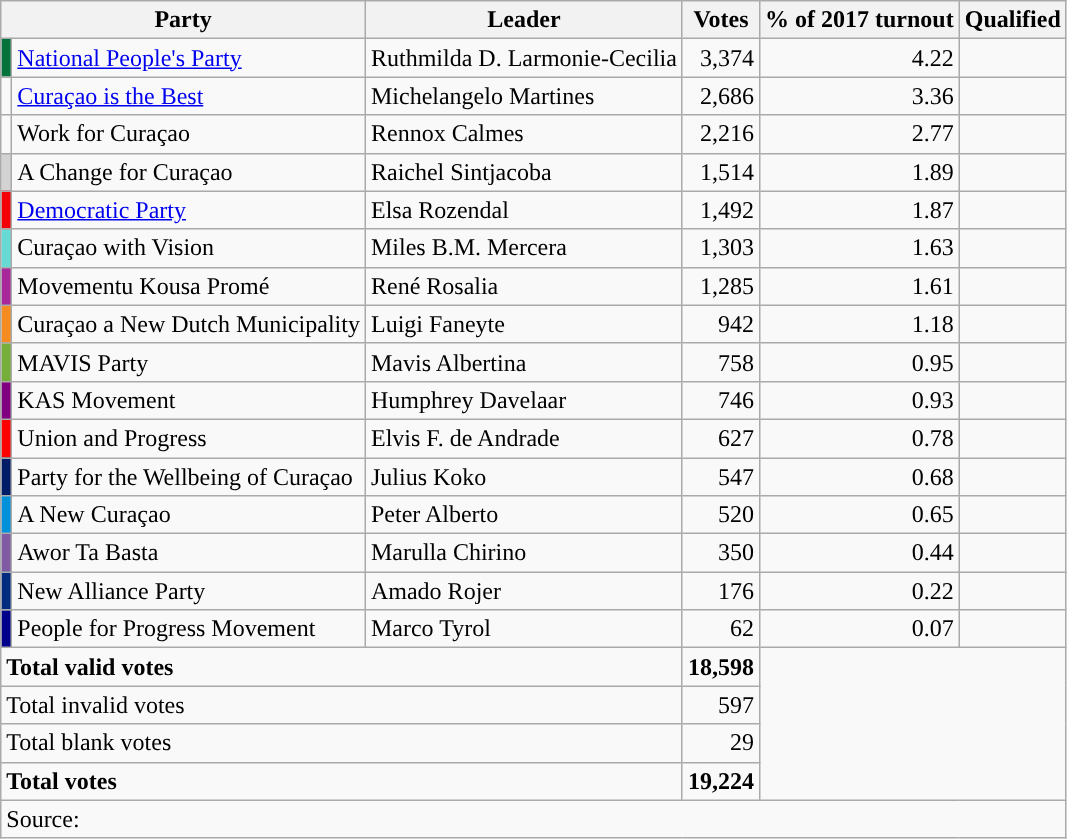<table class="wikitable" style="text-align:right">
<tr>
<th colspan="2">Party</th>
<th>Leader</th>
<th>Votes</th>
<th>% of 2017 turnout</th>
<th>Qualified</th>
</tr>
<tr>
<td style="background:#03733B;"></td>
<td align="left"><a href='#'>National People's Party</a></td>
<td align="left">Ruthmilda D. Larmonie-Cecilia</td>
<td>3,374</td>
<td>4.22</td>
<td></td>
</tr>
<tr>
<td style="background:"></td>
<td align="left"><a href='#'>Curaçao is the Best</a></td>
<td align="left">Michelangelo Martines</td>
<td>2,686</td>
<td>3.36</td>
<td></td>
</tr>
<tr>
<td style="background:"></td>
<td align="left">Work for Curaçao</td>
<td align="left">Rennox Calmes</td>
<td>2,216</td>
<td>2.77</td>
<td></td>
</tr>
<tr>
<td style="background:#D3D3D3;"></td>
<td align="left">A Change for Curaçao</td>
<td align="left">Raichel Sintjacoba</td>
<td>1,514</td>
<td>1.89</td>
<td></td>
</tr>
<tr>
<td style="background:#f40007;"></td>
<td align="left"><a href='#'>Democratic Party</a></td>
<td align="left">Elsa Rozendal</td>
<td>1,492</td>
<td>1.87</td>
<td></td>
</tr>
<tr>
<td style="background:#68DAD6;"></td>
<td align="left">Curaçao with Vision</td>
<td align="left">Miles B.M. Mercera</td>
<td>1,303</td>
<td>1.63</td>
<td></td>
</tr>
<tr>
<td style="background:#A8279B;"></td>
<td align="left">Movementu Kousa Promé</td>
<td align="left">René Rosalia</td>
<td>1,285</td>
<td>1.61</td>
<td></td>
</tr>
<tr>
<td style="background:#F68B1F;"></td>
<td align="left">Curaçao a New Dutch Municipality</td>
<td align="left">Luigi Faneyte</td>
<td>942</td>
<td>1.18</td>
<td></td>
</tr>
<tr>
<td style="background:#75AE38;"></td>
<td align="left">MAVIS Party</td>
<td align="left">Mavis Albertina</td>
<td>758</td>
<td>0.95</td>
<td></td>
</tr>
<tr>
<td style="background:purple;"></td>
<td align="left">KAS Movement</td>
<td align="left">Humphrey Davelaar</td>
<td>746</td>
<td>0.93</td>
<td></td>
</tr>
<tr>
<td style="background:red;"></td>
<td align="left">Union and Progress</td>
<td align="left">Elvis F. de Andrade</td>
<td>627</td>
<td>0.78</td>
<td></td>
</tr>
<tr>
<td style="background:#001C66;"></td>
<td align="left">Party for the Wellbeing of Curaçao</td>
<td align="left">Julius Koko</td>
<td>547</td>
<td>0.68</td>
<td></td>
</tr>
<tr>
<td style="background:#0191DA;"></td>
<td align="left">A New Curaçao</td>
<td align="left">Peter Alberto</td>
<td>520</td>
<td>0.65</td>
<td></td>
</tr>
<tr>
<td style="background:#805AA3;"></td>
<td align="left">Awor Ta Basta</td>
<td align="left">Marulla Chirino</td>
<td>350</td>
<td>0.44</td>
<td></td>
</tr>
<tr>
<td style="background:#002b7f;"></td>
<td align="left">New Alliance Party</td>
<td align="left">Amado Rojer</td>
<td>176</td>
<td>0.22</td>
<td></td>
</tr>
<tr>
<td style="background:darkblue;"></td>
<td align="left">People for Progress Movement</td>
<td align="left">Marco Tyrol</td>
<td>62</td>
<td>0.07</td>
<td></td>
</tr>
<tr>
<td colspan="3" align="left"><strong>Total valid votes</strong></td>
<td><strong>18,598</strong></td>
</tr>
<tr>
<td colspan="3" align="left">Total invalid votes</td>
<td>597</td>
</tr>
<tr>
<td colspan="3" align="left">Total blank votes</td>
<td>29</td>
</tr>
<tr>
<td colspan="3" align="left"><strong>Total votes</strong></td>
<td><strong>19,224</strong></td>
</tr>
<tr>
<td colspan="7" align="left">Source: </td>
</tr>
</table>
